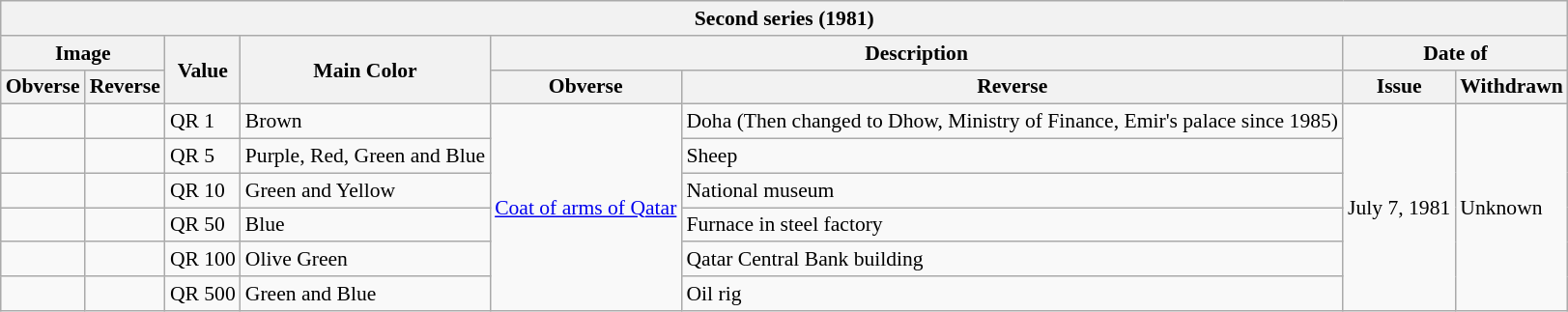<table class="wikitable" style="font-size: 90%">
<tr>
<th colspan=8>Second series (1981)</th>
</tr>
<tr>
<th colspan=2>Image</th>
<th rowspan=2>Value</th>
<th rowspan=2>Main Color</th>
<th colspan=2>Description</th>
<th colspan=2>Date of</th>
</tr>
<tr>
<th>Obverse</th>
<th>Reverse</th>
<th>Obverse</th>
<th>Reverse</th>
<th>Issue</th>
<th>Withdrawn</th>
</tr>
<tr>
<td></td>
<td></td>
<td>QR 1</td>
<td>Brown</td>
<td rowspan=6><a href='#'>Coat of arms of Qatar</a></td>
<td>Doha (Then changed to Dhow, Ministry of Finance, Emir's palace since 1985)</td>
<td rowspan=6>July 7, 1981</td>
<td rowspan=6>Unknown</td>
</tr>
<tr>
<td></td>
<td></td>
<td>QR 5</td>
<td>Purple, Red, Green and Blue</td>
<td>Sheep</td>
</tr>
<tr>
<td></td>
<td></td>
<td>QR 10</td>
<td>Green and Yellow</td>
<td>National museum</td>
</tr>
<tr>
<td></td>
<td></td>
<td>QR 50</td>
<td>Blue</td>
<td>Furnace in steel factory</td>
</tr>
<tr>
<td></td>
<td></td>
<td>QR 100</td>
<td>Olive Green</td>
<td>Qatar Central Bank building</td>
</tr>
<tr>
<td></td>
<td></td>
<td>QR 500</td>
<td>Green and Blue</td>
<td>Oil rig</td>
</tr>
</table>
